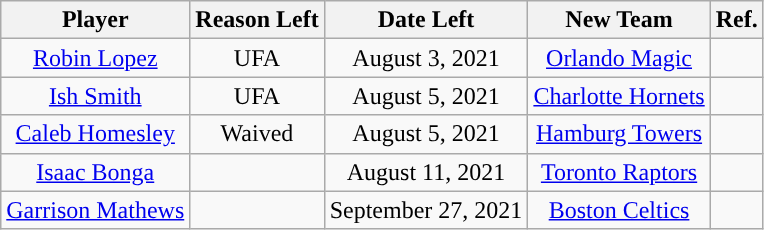<table class="wikitable sortable sortable" style="text-align: center">
<tr>
<th>Player</th>
<th>Reason Left</th>
<th>Date Left</th>
<th>New Team</th>
<th>Ref.</th>
</tr>
<tr>
<td><a href='#'>Robin Lopez</a></td>
<td>UFA</td>
<td>August 3, 2021</td>
<td><a href='#'>Orlando Magic</a></td>
<td></td>
</tr>
<tr>
<td><a href='#'>Ish Smith</a></td>
<td>UFA</td>
<td>August 5, 2021</td>
<td><a href='#'>Charlotte Hornets</a></td>
<td></td>
</tr>
<tr>
<td><a href='#'>Caleb Homesley</a></td>
<td>Waived</td>
<td>August 5, 2021</td>
<td> <a href='#'>Hamburg Towers</a></td>
<td></td>
</tr>
<tr>
<td><a href='#'>Isaac Bonga</a></td>
<td></td>
<td>August 11, 2021</td>
<td><a href='#'>Toronto Raptors</a></td>
<td></td>
</tr>
<tr>
<td><a href='#'>Garrison Mathews</a></td>
<td></td>
<td>September 27, 2021</td>
<td><a href='#'>Boston Celtics</a></td>
<td></td>
</tr>
</table>
